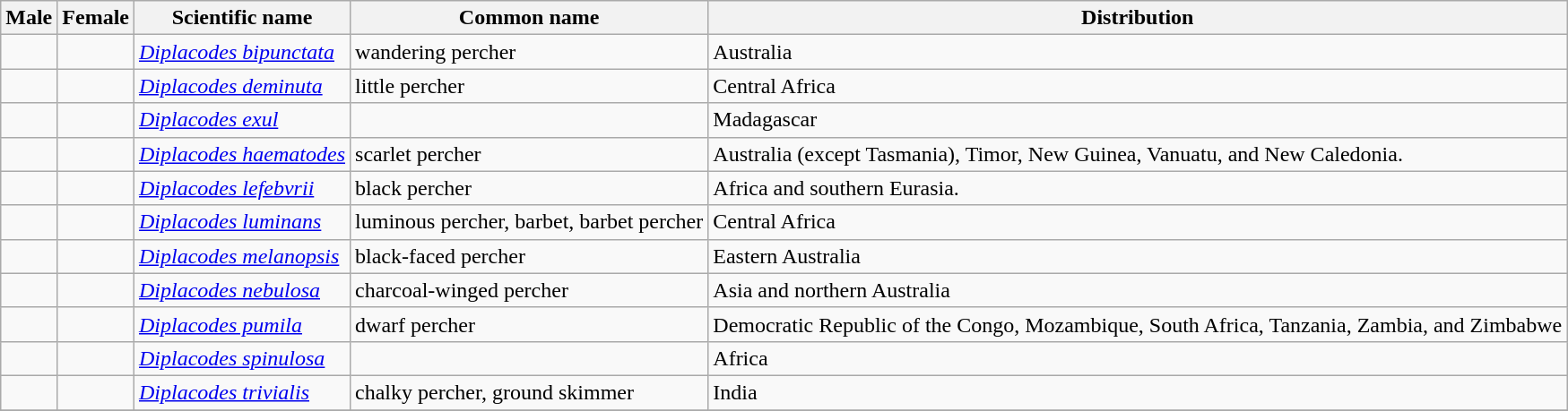<table class="wikitable">
<tr>
<th>Male</th>
<th>Female</th>
<th>Scientific name</th>
<th>Common name</th>
<th>Distribution</th>
</tr>
<tr>
<td></td>
<td></td>
<td><em><a href='#'>Diplacodes bipunctata</a></em> </td>
<td>wandering percher</td>
<td>Australia</td>
</tr>
<tr>
<td></td>
<td></td>
<td><em><a href='#'>Diplacodes deminuta</a></em> </td>
<td>little percher</td>
<td>Central Africa</td>
</tr>
<tr>
<td></td>
<td></td>
<td><em><a href='#'>Diplacodes exul</a></em> </td>
<td></td>
<td>Madagascar</td>
</tr>
<tr>
<td></td>
<td></td>
<td><em><a href='#'>Diplacodes haematodes</a></em> </td>
<td>scarlet percher</td>
<td>Australia (except Tasmania), Timor, New Guinea, Vanuatu, and New Caledonia.</td>
</tr>
<tr>
<td></td>
<td></td>
<td><em><a href='#'>Diplacodes lefebvrii</a></em> </td>
<td>black percher</td>
<td>Africa and southern Eurasia.</td>
</tr>
<tr>
<td></td>
<td></td>
<td><em><a href='#'>Diplacodes luminans</a></em> </td>
<td>luminous percher, barbet, barbet percher</td>
<td>Central Africa</td>
</tr>
<tr>
<td></td>
<td></td>
<td><em><a href='#'>Diplacodes melanopsis</a></em> </td>
<td>black-faced percher</td>
<td>Eastern Australia</td>
</tr>
<tr>
<td></td>
<td></td>
<td><em><a href='#'>Diplacodes nebulosa</a></em> </td>
<td>charcoal-winged percher</td>
<td>Asia and northern Australia</td>
</tr>
<tr>
<td></td>
<td></td>
<td><em><a href='#'>Diplacodes pumila</a></em> </td>
<td>dwarf percher</td>
<td>Democratic Republic of the Congo, Mozambique, South Africa, Tanzania, Zambia, and Zimbabwe</td>
</tr>
<tr>
<td></td>
<td></td>
<td><em><a href='#'>Diplacodes spinulosa</a></em> </td>
<td></td>
<td>Africa</td>
</tr>
<tr>
<td></td>
<td></td>
<td><em><a href='#'>Diplacodes trivialis</a></em> </td>
<td>chalky percher, ground skimmer</td>
<td>India</td>
</tr>
<tr>
</tr>
</table>
